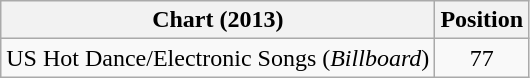<table class="wikitable">
<tr>
<th>Chart (2013)</th>
<th>Position</th>
</tr>
<tr>
<td>US Hot Dance/Electronic Songs (<em>Billboard</em>)</td>
<td style="text-align:center;">77</td>
</tr>
</table>
